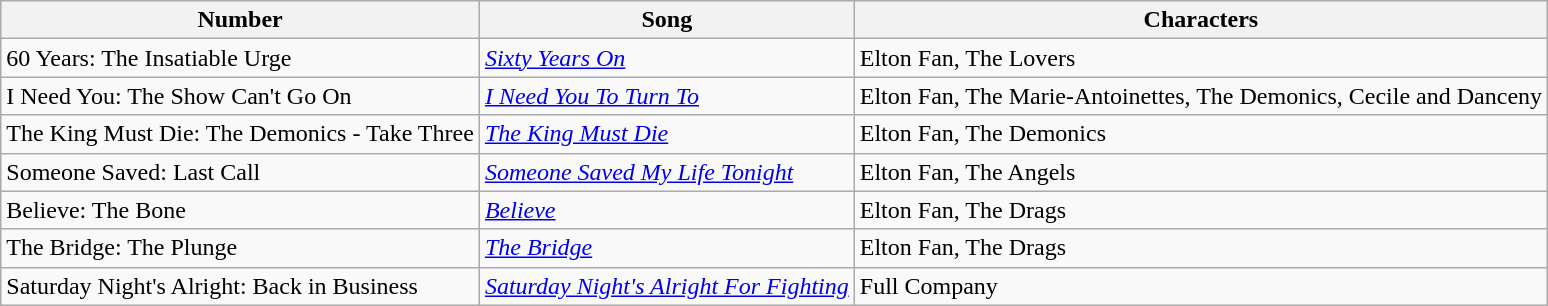<table class="wikitable">
<tr>
<th>Number</th>
<th>Song</th>
<th>Characters</th>
</tr>
<tr>
<td>60 Years: The Insatiable Urge</td>
<td><em><a href='#'>Sixty Years On</a></em></td>
<td>Elton Fan, The Lovers</td>
</tr>
<tr>
<td>I Need You: The Show Can't Go On</td>
<td><a href='#'><em>I Need You To Turn To</em></a></td>
<td>Elton Fan, The Marie-Antoinettes, The Demonics, Cecile and Danceny</td>
</tr>
<tr>
<td>The King Must Die: The Demonics - Take Three</td>
<td><a href='#'><em>The King Must Die</em></a></td>
<td>Elton Fan, The Demonics</td>
</tr>
<tr>
<td>Someone Saved: Last Call</td>
<td><em><a href='#'>Someone Saved My Life Tonight</a></em></td>
<td>Elton Fan, The Angels</td>
</tr>
<tr>
<td>Believe: The Bone</td>
<td><a href='#'><em>Believe</em></a></td>
<td>Elton Fan, The Drags</td>
</tr>
<tr>
<td>The Bridge: The Plunge</td>
<td><a href='#'><em>The Bridge</em></a></td>
<td>Elton Fan, The Drags</td>
</tr>
<tr>
<td>Saturday Night's Alright: Back in Business</td>
<td><a href='#'><em>Saturday Night's Alright For Fighting</em></a></td>
<td>Full Company</td>
</tr>
</table>
